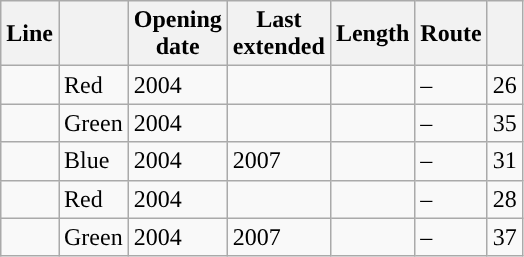<table class="sortable wikitable">
<tr>
<th>Line</th>
<th class="unsortable"></th>
<th>Opening<br>date</th>
<th>Last<br>extended</th>
<th>Length</th>
<th class="unsortable">Route</th>
<th></th>
</tr>
<tr>
<td align="center"></td>
<td style="background:#">Red</td>
<td>2004</td>
<td></td>
<td></td>
<td> – </td>
<td>26</td>
</tr>
<tr>
<td align="center"></td>
<td style="background:#">Green</td>
<td>2004</td>
<td></td>
<td></td>
<td> – </td>
<td>35</td>
</tr>
<tr>
<td align="center"></td>
<td style="background:#">Blue</td>
<td>2004</td>
<td>2007</td>
<td></td>
<td> – </td>
<td>31</td>
</tr>
<tr>
<td align="center"></td>
<td style="background:#">Red</td>
<td>2004</td>
<td></td>
<td></td>
<td> – </td>
<td>28</td>
</tr>
<tr>
<td align="center"></td>
<td style="background:#">Green</td>
<td>2004</td>
<td>2007</td>
<td></td>
<td> – </td>
<td>37</td>
</tr>
</table>
